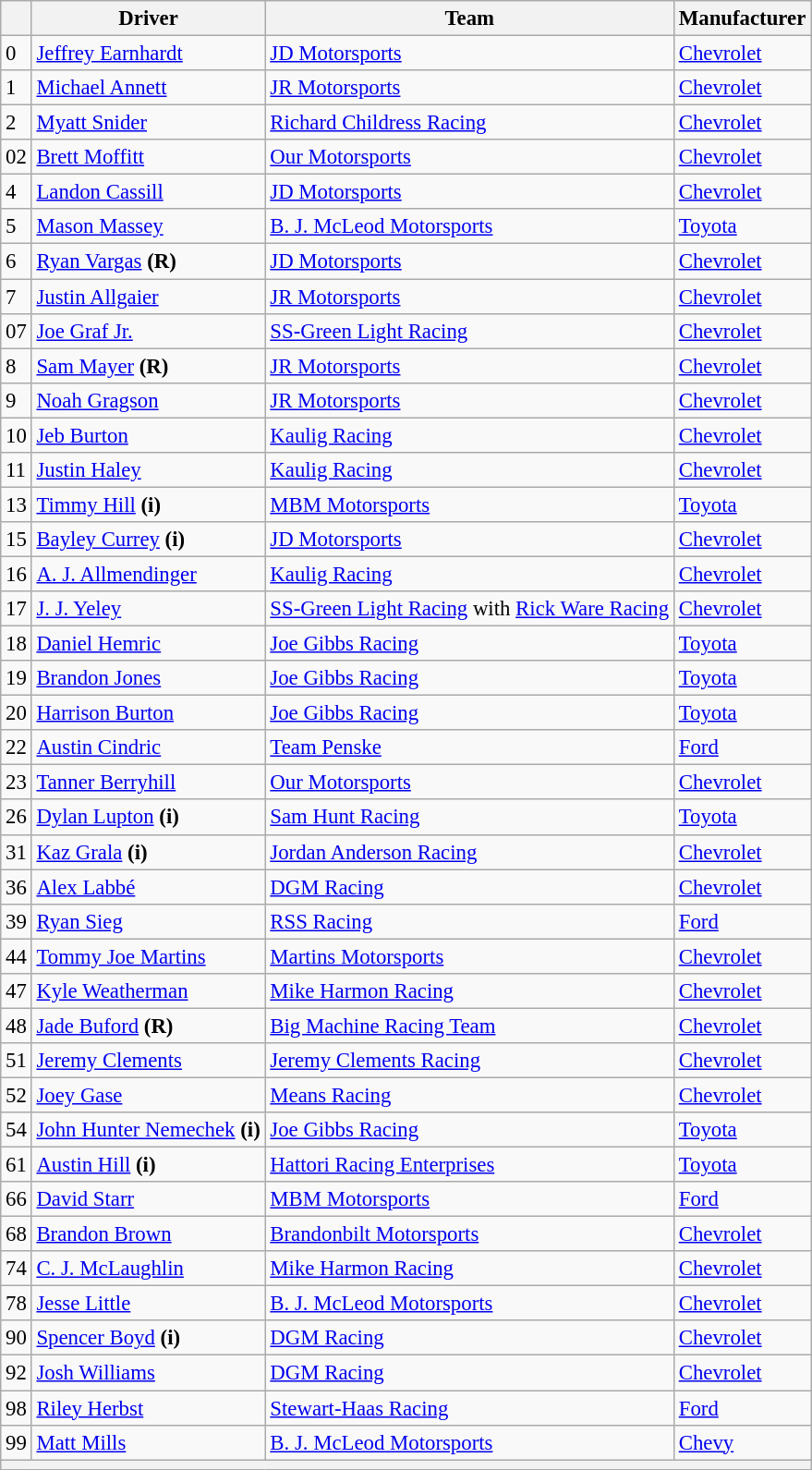<table class="wikitable" style="font-size:95%">
<tr>
<th></th>
<th>Driver</th>
<th>Team</th>
<th>Manufacturer</th>
</tr>
<tr>
<td>0</td>
<td><a href='#'>Jeffrey Earnhardt</a></td>
<td><a href='#'>JD Motorsports</a></td>
<td><a href='#'>Chevrolet</a></td>
</tr>
<tr>
<td>1</td>
<td><a href='#'>Michael Annett</a></td>
<td><a href='#'>JR Motorsports</a></td>
<td><a href='#'>Chevrolet</a></td>
</tr>
<tr>
<td>2</td>
<td><a href='#'>Myatt Snider</a></td>
<td><a href='#'>Richard Childress Racing</a></td>
<td><a href='#'>Chevrolet</a></td>
</tr>
<tr>
<td>02</td>
<td><a href='#'>Brett Moffitt</a></td>
<td><a href='#'>Our Motorsports</a></td>
<td><a href='#'>Chevrolet</a></td>
</tr>
<tr>
<td>4</td>
<td><a href='#'>Landon Cassill</a></td>
<td><a href='#'>JD Motorsports</a></td>
<td><a href='#'>Chevrolet</a></td>
</tr>
<tr>
<td>5</td>
<td><a href='#'>Mason Massey</a></td>
<td><a href='#'>B. J. McLeod Motorsports</a></td>
<td><a href='#'>Toyota</a></td>
</tr>
<tr>
<td>6</td>
<td><a href='#'>Ryan Vargas</a> <strong>(R)</strong></td>
<td><a href='#'>JD Motorsports</a></td>
<td><a href='#'>Chevrolet</a></td>
</tr>
<tr>
<td>7</td>
<td><a href='#'>Justin Allgaier</a></td>
<td><a href='#'>JR Motorsports</a></td>
<td><a href='#'>Chevrolet</a></td>
</tr>
<tr>
<td>07</td>
<td><a href='#'>Joe Graf Jr.</a></td>
<td><a href='#'>SS-Green Light Racing</a></td>
<td><a href='#'>Chevrolet</a></td>
</tr>
<tr>
<td>8</td>
<td><a href='#'>Sam Mayer</a> <strong>(R)</strong></td>
<td><a href='#'>JR Motorsports</a></td>
<td><a href='#'>Chevrolet</a></td>
</tr>
<tr>
<td>9</td>
<td><a href='#'>Noah Gragson</a></td>
<td><a href='#'>JR Motorsports</a></td>
<td><a href='#'>Chevrolet</a></td>
</tr>
<tr>
<td>10</td>
<td><a href='#'>Jeb Burton</a></td>
<td><a href='#'>Kaulig Racing</a></td>
<td><a href='#'>Chevrolet</a></td>
</tr>
<tr>
<td>11</td>
<td><a href='#'>Justin Haley</a></td>
<td><a href='#'>Kaulig Racing</a></td>
<td><a href='#'>Chevrolet</a></td>
</tr>
<tr>
<td>13</td>
<td><a href='#'>Timmy Hill</a> <strong>(i)</strong></td>
<td><a href='#'>MBM Motorsports</a></td>
<td><a href='#'>Toyota</a></td>
</tr>
<tr>
<td>15</td>
<td><a href='#'>Bayley Currey</a> <strong>(i)</strong></td>
<td><a href='#'>JD Motorsports</a></td>
<td><a href='#'>Chevrolet</a></td>
</tr>
<tr>
<td>16</td>
<td><a href='#'>A. J. Allmendinger</a></td>
<td><a href='#'>Kaulig Racing</a></td>
<td><a href='#'>Chevrolet</a></td>
</tr>
<tr>
<td>17</td>
<td><a href='#'>J. J. Yeley</a></td>
<td><a href='#'>SS-Green Light Racing</a> with <a href='#'>Rick Ware Racing</a></td>
<td><a href='#'>Chevrolet</a></td>
</tr>
<tr>
<td>18</td>
<td><a href='#'>Daniel Hemric</a></td>
<td><a href='#'>Joe Gibbs Racing</a></td>
<td><a href='#'>Toyota</a></td>
</tr>
<tr>
<td>19</td>
<td><a href='#'>Brandon Jones</a></td>
<td><a href='#'>Joe Gibbs Racing</a></td>
<td><a href='#'>Toyota</a></td>
</tr>
<tr>
<td>20</td>
<td><a href='#'>Harrison Burton</a></td>
<td><a href='#'>Joe Gibbs Racing</a></td>
<td><a href='#'>Toyota</a></td>
</tr>
<tr>
<td>22</td>
<td><a href='#'>Austin Cindric</a></td>
<td><a href='#'>Team Penske</a></td>
<td><a href='#'>Ford</a></td>
</tr>
<tr>
<td>23</td>
<td><a href='#'>Tanner Berryhill</a></td>
<td><a href='#'>Our Motorsports</a></td>
<td><a href='#'>Chevrolet</a></td>
</tr>
<tr>
<td>26</td>
<td><a href='#'>Dylan Lupton</a> <strong>(i)</strong></td>
<td><a href='#'>Sam Hunt Racing</a></td>
<td><a href='#'>Toyota</a></td>
</tr>
<tr>
<td>31</td>
<td><a href='#'>Kaz Grala</a> <strong>(i)</strong></td>
<td><a href='#'>Jordan Anderson Racing</a></td>
<td><a href='#'>Chevrolet</a></td>
</tr>
<tr>
<td>36</td>
<td><a href='#'>Alex Labbé</a></td>
<td><a href='#'>DGM Racing</a></td>
<td><a href='#'>Chevrolet</a></td>
</tr>
<tr>
<td>39</td>
<td><a href='#'>Ryan Sieg</a></td>
<td><a href='#'>RSS Racing</a></td>
<td><a href='#'>Ford</a></td>
</tr>
<tr>
<td>44</td>
<td><a href='#'>Tommy Joe Martins</a></td>
<td><a href='#'>Martins Motorsports</a></td>
<td><a href='#'>Chevrolet</a></td>
</tr>
<tr>
<td>47</td>
<td><a href='#'>Kyle Weatherman</a></td>
<td><a href='#'>Mike Harmon Racing</a></td>
<td><a href='#'>Chevrolet</a></td>
</tr>
<tr>
<td>48</td>
<td><a href='#'>Jade Buford</a> <strong>(R)</strong></td>
<td><a href='#'>Big Machine Racing Team</a></td>
<td><a href='#'>Chevrolet</a></td>
</tr>
<tr>
<td>51</td>
<td><a href='#'>Jeremy Clements</a></td>
<td><a href='#'>Jeremy Clements Racing</a></td>
<td><a href='#'>Chevrolet</a></td>
</tr>
<tr>
<td>52</td>
<td><a href='#'>Joey Gase</a></td>
<td><a href='#'>Means Racing</a></td>
<td><a href='#'>Chevrolet</a></td>
</tr>
<tr>
<td>54</td>
<td><a href='#'>John Hunter Nemechek</a> <strong>(i)</strong></td>
<td><a href='#'>Joe Gibbs Racing</a></td>
<td><a href='#'>Toyota</a></td>
</tr>
<tr>
<td>61</td>
<td><a href='#'>Austin Hill</a> <strong>(i)</strong></td>
<td><a href='#'>Hattori Racing Enterprises</a></td>
<td><a href='#'>Toyota</a></td>
</tr>
<tr>
<td>66</td>
<td><a href='#'>David Starr</a></td>
<td><a href='#'>MBM Motorsports</a></td>
<td><a href='#'>Ford</a></td>
</tr>
<tr>
<td>68</td>
<td><a href='#'>Brandon Brown</a></td>
<td><a href='#'>Brandonbilt Motorsports</a></td>
<td><a href='#'>Chevrolet</a></td>
</tr>
<tr>
<td>74</td>
<td><a href='#'>C. J. McLaughlin</a></td>
<td><a href='#'>Mike Harmon Racing</a></td>
<td><a href='#'>Chevrolet</a></td>
</tr>
<tr>
<td>78</td>
<td><a href='#'>Jesse Little</a></td>
<td><a href='#'>B. J. McLeod Motorsports</a></td>
<td><a href='#'>Chevrolet</a></td>
</tr>
<tr>
<td>90</td>
<td><a href='#'>Spencer Boyd</a> <strong>(i)</strong></td>
<td><a href='#'>DGM Racing</a></td>
<td><a href='#'>Chevrolet</a></td>
</tr>
<tr>
<td>92</td>
<td><a href='#'>Josh Williams</a></td>
<td><a href='#'>DGM Racing</a></td>
<td><a href='#'>Chevrolet</a></td>
</tr>
<tr>
<td>98</td>
<td><a href='#'>Riley Herbst</a></td>
<td><a href='#'>Stewart-Haas Racing</a></td>
<td><a href='#'>Ford</a></td>
</tr>
<tr>
<td>99</td>
<td><a href='#'>Matt Mills</a></td>
<td><a href='#'>B. J. McLeod Motorsports</a></td>
<td><a href='#'>Chevy</a></td>
</tr>
<tr>
<th colspan="7"></th>
</tr>
</table>
